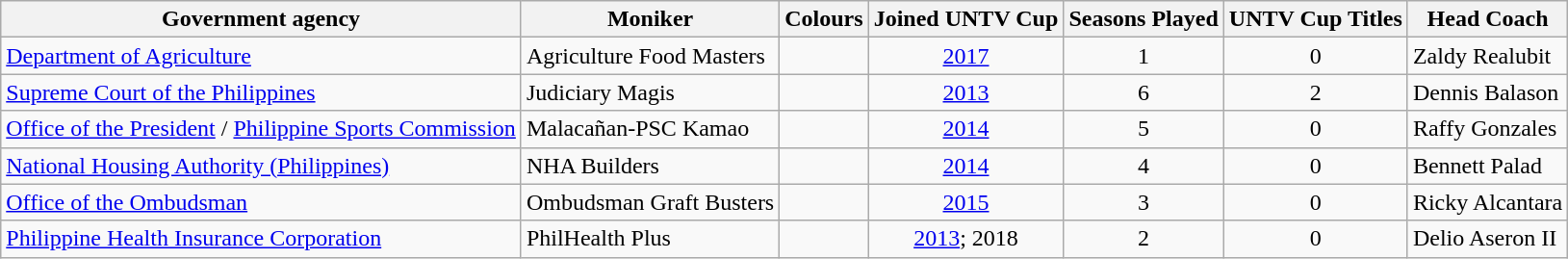<table class=wikitable>
<tr>
<th>Government agency</th>
<th>Moniker</th>
<th>Colours</th>
<th>Joined UNTV Cup</th>
<th>Seasons Played</th>
<th>UNTV Cup Titles</th>
<th>Head Coach</th>
</tr>
<tr>
<td><a href='#'>Department of Agriculture</a></td>
<td>Agriculture Food Masters</td>
<td align=center;>  </td>
<td style="text-align:center;"><a href='#'>2017</a></td>
<td style="text-align:center;">1</td>
<td style="text-align:center;">0</td>
<td>Zaldy Realubit</td>
</tr>
<tr>
<td><a href='#'>Supreme Court of the Philippines</a></td>
<td>Judiciary Magis</td>
<td align=center;> </td>
<td style="text-align:center;"><a href='#'>2013</a></td>
<td style="text-align:center;">6</td>
<td style="text-align:center;">2</td>
<td>Dennis Balason</td>
</tr>
<tr>
<td><a href='#'>Office of the President</a> / <a href='#'>Philippine Sports Commission</a></td>
<td>Malacañan-PSC Kamao</td>
<td align=center;>   </td>
<td style="text-align:center;"><a href='#'>2014</a></td>
<td style="text-align:center;">5</td>
<td style="text-align:center;">0</td>
<td>Raffy Gonzales</td>
</tr>
<tr>
<td><a href='#'>National Housing Authority (Philippines)</a></td>
<td>NHA Builders</td>
<td align=center;>  </td>
<td style="text-align:center;"><a href='#'>2014</a></td>
<td style="text-align:center;">4</td>
<td style="text-align:center;">0</td>
<td>Bennett Palad</td>
</tr>
<tr>
<td><a href='#'>Office of the Ombudsman</a></td>
<td>Ombudsman Graft Busters</td>
<td align=center;>  </td>
<td style="text-align:center;"><a href='#'>2015</a></td>
<td style="text-align:center;">3</td>
<td style="text-align:center;">0</td>
<td>Ricky Alcantara</td>
</tr>
<tr>
<td><a href='#'>Philippine Health Insurance Corporation</a></td>
<td>PhilHealth Plus</td>
<td align=center;>  </td>
<td style="text-align:center;"><a href='#'>2013</a>; 2018</td>
<td style="text-align:center;">2</td>
<td style="text-align:center;">0</td>
<td>Delio Aseron II</td>
</tr>
</table>
